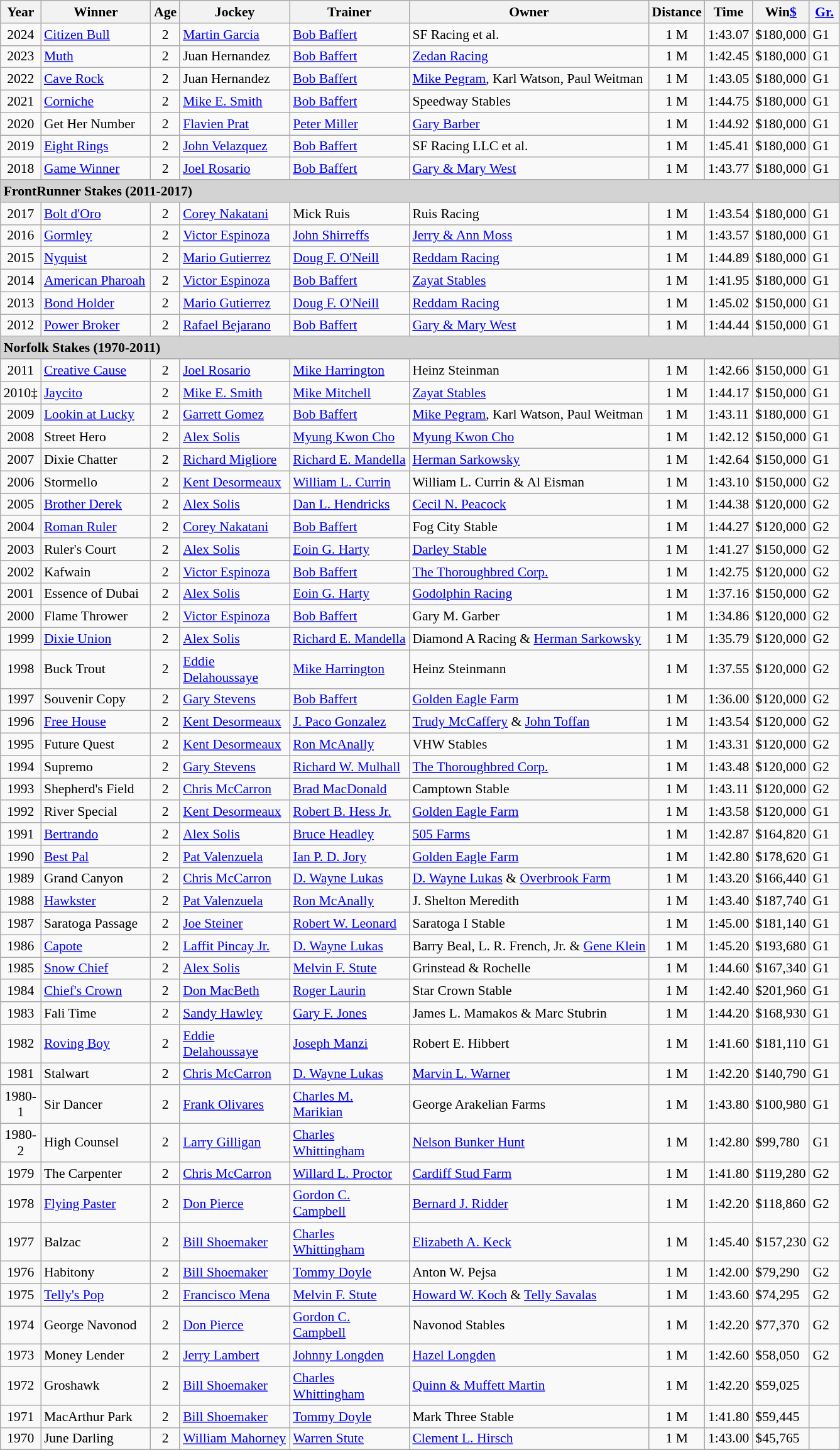<table class="wikitable sortable" style="font-size:90%">
<tr>
<th style="width:30px">Year</th>
<th style="width:110px">Winner</th>
<th style="width:20px">Age</th>
<th style="width:110px">Jockey</th>
<th style="width:120px">Trainer</th>
<th>Owner</th>
<th style="width:25px">Distance</th>
<th style="width:25px">Time</th>
<th style="width:25px">Win<a href='#'>$</a><br></th>
<th style="width:25px"><a href='#'>Gr.</a></th>
</tr>
<tr>
<td align=center>2024</td>
<td><a href='#'>Citizen Bull</a></td>
<td align=center>2</td>
<td><a href='#'>Martin Garcia</a></td>
<td><a href='#'>Bob Baffert</a></td>
<td>SF Racing et al.</td>
<td align=center>1<span></span> M</td>
<td>1:43.07</td>
<td>$180,000</td>
<td>G1</td>
</tr>
<tr>
<td align=center>2023</td>
<td><a href='#'>Muth</a></td>
<td align=center>2</td>
<td>Juan Hernandez</td>
<td><a href='#'>Bob Baffert</a></td>
<td><a href='#'>Zedan Racing</a></td>
<td align=center>1<span></span> M</td>
<td>1:42.45</td>
<td>$180,000</td>
<td>G1</td>
</tr>
<tr>
<td align=center>2022</td>
<td><a href='#'>Cave Rock</a></td>
<td align=center>2</td>
<td>Juan Hernandez</td>
<td><a href='#'>Bob Baffert</a></td>
<td><a href='#'>Mike Pegram</a>, Karl Watson, Paul Weitman</td>
<td align=center>1<span></span> M</td>
<td>1:43.05</td>
<td>$180,000</td>
<td>G1</td>
</tr>
<tr>
<td align=center>2021</td>
<td><a href='#'>Corniche</a></td>
<td align=center>2</td>
<td><a href='#'>Mike E. Smith</a></td>
<td><a href='#'>Bob Baffert</a></td>
<td>Speedway Stables</td>
<td align=center>1<span></span> M</td>
<td>1:44.75</td>
<td>$180,000</td>
<td>G1</td>
</tr>
<tr>
<td align=center>2020</td>
<td>Get Her Number</td>
<td align=center>2</td>
<td><a href='#'>Flavien Prat</a></td>
<td><a href='#'>Peter Miller</a></td>
<td><a href='#'>Gary Barber</a></td>
<td align=center>1<span></span> M</td>
<td>1:44.92</td>
<td>$180,000</td>
<td>G1</td>
</tr>
<tr>
<td align=center>2019</td>
<td><a href='#'>Eight Rings</a></td>
<td align=center>2</td>
<td><a href='#'>John Velazquez</a></td>
<td><a href='#'>Bob Baffert</a></td>
<td>SF Racing LLC et al.</td>
<td align=center>1<span></span> M</td>
<td>1:45.41</td>
<td>$180,000</td>
<td>G1</td>
</tr>
<tr>
<td align=center>2018</td>
<td><a href='#'>Game Winner</a></td>
<td align=center>2</td>
<td><a href='#'>Joel Rosario</a></td>
<td><a href='#'>Bob Baffert</a></td>
<td><a href='#'>Gary & Mary West</a></td>
<td align=center>1<span></span> M</td>
<td>1:43.77</td>
<td>$180,000</td>
<td>G1</td>
</tr>
<tr style="background:lightgray;">
<td align=left colspan=10><strong>FrontRunner Stakes (2011-2017)</strong></td>
</tr>
<tr>
<td align=center>2017</td>
<td><a href='#'>Bolt d'Oro</a></td>
<td align=center>2</td>
<td><a href='#'>Corey Nakatani</a></td>
<td>Mick Ruis</td>
<td>Ruis Racing</td>
<td align=center>1<span></span> M</td>
<td>1:43.54</td>
<td>$180,000</td>
<td>G1</td>
</tr>
<tr>
<td align=center>2016</td>
<td><a href='#'>Gormley</a></td>
<td align=center>2</td>
<td><a href='#'>Victor Espinoza</a></td>
<td><a href='#'>John Shirreffs</a></td>
<td><a href='#'>Jerry & Ann Moss</a></td>
<td align=center>1<span></span> M</td>
<td>1:43.57</td>
<td>$180,000</td>
<td>G1</td>
</tr>
<tr>
<td align=center>2015</td>
<td><a href='#'>Nyquist</a></td>
<td align=center>2</td>
<td><a href='#'>Mario Gutierrez</a></td>
<td><a href='#'>Doug F. O'Neill</a></td>
<td><a href='#'>Reddam Racing</a></td>
<td align=center>1<span></span> M</td>
<td>1:44.89</td>
<td>$180,000</td>
<td>G1</td>
</tr>
<tr>
<td align=center>2014</td>
<td><a href='#'>American Pharoah</a></td>
<td align=center>2</td>
<td><a href='#'>Victor Espinoza</a></td>
<td><a href='#'>Bob Baffert</a></td>
<td><a href='#'>Zayat Stables</a></td>
<td align=center>1<span></span> M</td>
<td>1:41.95</td>
<td>$180,000</td>
<td>G1</td>
</tr>
<tr>
<td align=center>2013</td>
<td><a href='#'>Bond Holder</a></td>
<td align=center>2</td>
<td><a href='#'>Mario Gutierrez</a></td>
<td><a href='#'>Doug F. O'Neill</a></td>
<td><a href='#'>Reddam Racing</a></td>
<td align=center>1<span></span> M</td>
<td>1:45.02</td>
<td>$150,000</td>
<td>G1</td>
</tr>
<tr>
<td align=center>2012</td>
<td><a href='#'>Power Broker</a></td>
<td align=center>2</td>
<td><a href='#'>Rafael Bejarano</a></td>
<td><a href='#'>Bob Baffert</a></td>
<td><a href='#'>Gary & Mary West</a></td>
<td align=center>1<span></span> M</td>
<td>1:44.44</td>
<td>$150,000</td>
<td>G1</td>
</tr>
<tr style="background:lightgray;">
<td align=left colspan=10><strong>Norfolk Stakes (1970-2011)</strong></td>
</tr>
<tr>
<td align=center>2011</td>
<td><a href='#'>Creative Cause</a></td>
<td align=center>2</td>
<td><a href='#'>Joel Rosario</a></td>
<td><a href='#'>Mike Harrington</a></td>
<td>Heinz Steinman</td>
<td align=center>1<span></span> M</td>
<td>1:42.66</td>
<td>$150,000</td>
<td>G1</td>
</tr>
<tr>
<td align=center>2010‡</td>
<td><a href='#'>Jaycito</a></td>
<td align=center>2</td>
<td><a href='#'>Mike E. Smith</a></td>
<td><a href='#'>Mike Mitchell</a></td>
<td><a href='#'>Zayat Stables</a></td>
<td align=center>1<span></span> M</td>
<td>1:44.17</td>
<td>$150,000</td>
<td>G1</td>
</tr>
<tr>
<td align=center>2009</td>
<td><a href='#'>Lookin at Lucky</a></td>
<td align=center>2</td>
<td><a href='#'>Garrett Gomez</a></td>
<td><a href='#'>Bob Baffert</a></td>
<td><a href='#'>Mike Pegram</a>, Karl Watson, Paul Weitman</td>
<td align=center>1<span></span> M</td>
<td>1:43.11</td>
<td>$180,000</td>
<td>G1</td>
</tr>
<tr>
<td align=center>2008</td>
<td>Street Hero</td>
<td align=center>2</td>
<td><a href='#'>Alex Solis</a></td>
<td><a href='#'>Myung Kwon Cho</a></td>
<td><a href='#'>Myung Kwon Cho</a></td>
<td align=center>1<span></span> M</td>
<td>1:42.12</td>
<td>$150,000</td>
<td>G1</td>
</tr>
<tr>
<td align=center>2007</td>
<td>Dixie Chatter</td>
<td align=center>2</td>
<td><a href='#'>Richard Migliore</a></td>
<td><a href='#'>Richard E. Mandella</a></td>
<td><a href='#'>Herman Sarkowsky</a></td>
<td align=center>1<span></span> M</td>
<td>1:42.64</td>
<td>$150,000</td>
<td>G1</td>
</tr>
<tr>
<td align=center>2006</td>
<td>Stormello</td>
<td align=center>2</td>
<td><a href='#'>Kent Desormeaux</a></td>
<td><a href='#'>William L. Currin</a></td>
<td>William L. Currin & Al Eisman</td>
<td align=center>1<span></span> M</td>
<td>1:43.10</td>
<td>$150,000</td>
<td>G2</td>
</tr>
<tr>
<td align=center>2005</td>
<td><a href='#'>Brother Derek</a></td>
<td align=center>2</td>
<td><a href='#'>Alex Solis</a></td>
<td><a href='#'>Dan L. Hendricks</a></td>
<td><a href='#'>Cecil N. Peacock</a></td>
<td align=center>1<span></span> M</td>
<td>1:44.38</td>
<td>$120,000</td>
<td>G2</td>
</tr>
<tr>
<td align=center>2004</td>
<td><a href='#'>Roman Ruler</a></td>
<td align=center>2</td>
<td><a href='#'>Corey Nakatani</a></td>
<td><a href='#'>Bob Baffert</a></td>
<td>Fog City Stable</td>
<td align=center>1<span></span> M</td>
<td>1:44.27</td>
<td>$120,000</td>
<td>G2</td>
</tr>
<tr>
<td align=center>2003</td>
<td>Ruler's Court</td>
<td align=center>2</td>
<td><a href='#'>Alex Solis</a></td>
<td><a href='#'>Eoin G. Harty</a></td>
<td><a href='#'>Darley Stable</a></td>
<td align=center>1<span></span> M</td>
<td>1:41.27</td>
<td>$150,000</td>
<td>G2</td>
</tr>
<tr>
<td align=center>2002</td>
<td>Kafwain</td>
<td align=center>2</td>
<td><a href='#'>Victor Espinoza</a></td>
<td><a href='#'>Bob Baffert</a></td>
<td><a href='#'>The Thoroughbred Corp.</a></td>
<td align=center>1<span></span> M</td>
<td>1:42.75</td>
<td>$120,000</td>
<td>G2</td>
</tr>
<tr>
<td align=center>2001</td>
<td>Essence of Dubai</td>
<td align=center>2</td>
<td><a href='#'>Alex Solis</a></td>
<td><a href='#'>Eoin G. Harty</a></td>
<td><a href='#'>Godolphin Racing</a></td>
<td align=center>1<span></span> M</td>
<td>1:37.16</td>
<td>$150,000</td>
<td>G2</td>
</tr>
<tr>
<td align=center>2000</td>
<td>Flame Thrower</td>
<td align=center>2</td>
<td><a href='#'>Victor Espinoza</a></td>
<td><a href='#'>Bob Baffert</a></td>
<td>Gary M. Garber</td>
<td align=center>1<span></span> M</td>
<td>1:34.86</td>
<td>$120,000</td>
<td>G2</td>
</tr>
<tr>
<td align=center>1999</td>
<td><a href='#'>Dixie Union</a></td>
<td align=center>2</td>
<td><a href='#'>Alex Solis</a></td>
<td><a href='#'>Richard E. Mandella</a></td>
<td>Diamond A Racing & <a href='#'>Herman Sarkowsky</a></td>
<td align=center>1<span></span> M</td>
<td>1:35.79</td>
<td>$120,000</td>
<td>G2</td>
</tr>
<tr>
<td align=center>1998</td>
<td>Buck Trout</td>
<td align=center>2</td>
<td><a href='#'>Eddie Delahoussaye</a></td>
<td><a href='#'>Mike Harrington</a></td>
<td>Heinz Steinmann</td>
<td align=center>1<span></span> M</td>
<td>1:37.55</td>
<td>$120,000</td>
<td>G2</td>
</tr>
<tr>
<td align=center>1997</td>
<td>Souvenir Copy</td>
<td align=center>2</td>
<td><a href='#'>Gary Stevens</a></td>
<td><a href='#'>Bob Baffert</a></td>
<td><a href='#'>Golden Eagle Farm</a></td>
<td align=center>1<span></span> M</td>
<td>1:36.00</td>
<td>$120,000</td>
<td>G2</td>
</tr>
<tr>
<td align=center>1996</td>
<td><a href='#'>Free House</a></td>
<td align=center>2</td>
<td><a href='#'>Kent Desormeaux</a></td>
<td><a href='#'>J. Paco Gonzalez</a></td>
<td><a href='#'>Trudy McCaffery</a> & <a href='#'>John Toffan</a></td>
<td align=center>1<span></span> M</td>
<td>1:43.54</td>
<td>$120,000</td>
<td>G2</td>
</tr>
<tr>
<td align=center>1995</td>
<td>Future Quest</td>
<td align=center>2</td>
<td><a href='#'>Kent Desormeaux</a></td>
<td><a href='#'>Ron McAnally</a></td>
<td>VHW Stables</td>
<td align=center>1<span></span> M</td>
<td>1:43.31</td>
<td>$120,000</td>
<td>G2</td>
</tr>
<tr>
<td align=center>1994</td>
<td>Supremo</td>
<td align=center>2</td>
<td><a href='#'>Gary Stevens</a></td>
<td><a href='#'>Richard W. Mulhall</a></td>
<td><a href='#'>The Thoroughbred Corp.</a></td>
<td align=center>1<span></span> M</td>
<td>1:43.48</td>
<td>$120,000</td>
<td>G2</td>
</tr>
<tr>
<td align=center>1993</td>
<td>Shepherd's Field</td>
<td align=center>2</td>
<td><a href='#'>Chris McCarron</a></td>
<td><a href='#'>Brad MacDonald</a></td>
<td>Camptown Stable</td>
<td align=center>1<span></span> M</td>
<td>1:43.11</td>
<td>$120,000</td>
<td>G2</td>
</tr>
<tr>
<td align=center>1992</td>
<td>River Special</td>
<td align=center>2</td>
<td><a href='#'>Kent Desormeaux</a></td>
<td><a href='#'>Robert B. Hess Jr.</a></td>
<td><a href='#'>Golden Eagle Farm</a></td>
<td align=center>1<span></span> M</td>
<td>1:43.58</td>
<td>$120,000</td>
<td>G1</td>
</tr>
<tr>
<td align=center>1991</td>
<td><a href='#'>Bertrando</a></td>
<td align=center>2</td>
<td><a href='#'>Alex Solis</a></td>
<td><a href='#'>Bruce Headley</a></td>
<td Headley, Nahem &><a href='#'>505 Farms</a></td>
<td align=center>1<span></span> M</td>
<td>1:42.87</td>
<td>$164,820</td>
<td>G1</td>
</tr>
<tr>
<td align=center>1990</td>
<td><a href='#'>Best Pal</a></td>
<td align=center>2</td>
<td><a href='#'>Pat Valenzuela</a></td>
<td><a href='#'>Ian P. D. Jory</a></td>
<td><a href='#'>Golden Eagle Farm</a></td>
<td align=center>1<span></span> M</td>
<td>1:42.80</td>
<td>$178,620</td>
<td>G1</td>
</tr>
<tr>
<td align=center>1989</td>
<td>Grand Canyon</td>
<td align=center>2</td>
<td><a href='#'>Chris McCarron</a></td>
<td><a href='#'>D. Wayne Lukas</a></td>
<td><a href='#'>D. Wayne Lukas</a> & <a href='#'>Overbrook Farm</a></td>
<td align=center>1<span></span> M</td>
<td>1:43.20</td>
<td>$166,440</td>
<td>G1</td>
</tr>
<tr>
<td align=center>1988</td>
<td><a href='#'>Hawkster</a></td>
<td align=center>2</td>
<td><a href='#'>Pat Valenzuela</a></td>
<td><a href='#'>Ron McAnally</a></td>
<td>J. Shelton Meredith</td>
<td align=center>1<span></span> M</td>
<td>1:43.40</td>
<td>$187,740</td>
<td>G1</td>
</tr>
<tr>
<td align=center>1987</td>
<td>Saratoga Passage</td>
<td align=center>2</td>
<td><a href='#'>Joe Steiner</a></td>
<td><a href='#'>Robert W. Leonard</a></td>
<td>Saratoga I Stable</td>
<td align=center>1<span></span> M</td>
<td>1:45.00</td>
<td>$181,140</td>
<td>G1</td>
</tr>
<tr>
<td align=center>1986</td>
<td><a href='#'>Capote</a></td>
<td align=center>2</td>
<td><a href='#'>Laffit Pincay Jr.</a></td>
<td><a href='#'>D. Wayne Lukas</a></td>
<td>Barry Beal, L. R. French, Jr. & <a href='#'>Gene Klein</a></td>
<td align=center>1<span></span> M</td>
<td>1:45.20</td>
<td>$193,680</td>
<td>G1</td>
</tr>
<tr>
<td align=center>1985</td>
<td><a href='#'>Snow Chief</a></td>
<td align=center>2</td>
<td><a href='#'>Alex Solis</a></td>
<td><a href='#'>Melvin F. Stute</a></td>
<td>Grinstead & Rochelle</td>
<td align=center>1<span></span> M</td>
<td>1:44.60</td>
<td>$167,340</td>
<td>G1</td>
</tr>
<tr>
<td align=center>1984</td>
<td><a href='#'>Chief's Crown</a></td>
<td align=center>2</td>
<td><a href='#'>Don MacBeth</a></td>
<td><a href='#'>Roger Laurin</a></td>
<td>Star Crown Stable</td>
<td align=center>1<span></span> M</td>
<td>1:42.40</td>
<td>$201,960</td>
<td>G1</td>
</tr>
<tr>
<td align=center>1983</td>
<td>Fali Time</td>
<td align=center>2</td>
<td><a href='#'>Sandy Hawley</a></td>
<td><a href='#'>Gary F. Jones</a></td>
<td>James L. Mamakos & Marc Stubrin</td>
<td align=center>1<span></span> M</td>
<td>1:44.20</td>
<td>$168,930</td>
<td>G1</td>
</tr>
<tr>
<td align=center>1982</td>
<td><a href='#'>Roving Boy</a></td>
<td align=center>2</td>
<td><a href='#'>Eddie Delahoussaye</a></td>
<td><a href='#'>Joseph Manzi</a></td>
<td>Robert E. Hibbert</td>
<td align=center>1<span></span> M</td>
<td>1:41.60</td>
<td>$181,110</td>
<td>G1</td>
</tr>
<tr>
<td align=center>1981</td>
<td>Stalwart</td>
<td align=center>2</td>
<td><a href='#'>Chris McCarron</a></td>
<td><a href='#'>D. Wayne Lukas</a></td>
<td><a href='#'>Marvin L. Warner</a></td>
<td align=center>1<span></span> M</td>
<td>1:42.20</td>
<td>$140,790</td>
<td>G1</td>
</tr>
<tr>
<td align=center>1980-1</td>
<td>Sir Dancer</td>
<td align=center>2</td>
<td><a href='#'>Frank Olivares</a></td>
<td><a href='#'>Charles M. Marikian</a></td>
<td>George Arakelian Farms</td>
<td align=center>1<span></span> M</td>
<td>1:43.80</td>
<td>$100,980</td>
<td>G1</td>
</tr>
<tr>
<td align=center>1980-2</td>
<td>High Counsel</td>
<td align=center>2</td>
<td><a href='#'>Larry Gilligan</a></td>
<td><a href='#'>Charles Whittingham</a></td>
<td><a href='#'>Nelson Bunker Hunt</a></td>
<td align=center>1<span></span> M</td>
<td>1:42.80</td>
<td>$99,780</td>
<td>G1</td>
</tr>
<tr>
<td align=center>1979</td>
<td>The Carpenter</td>
<td align=center>2</td>
<td><a href='#'>Chris McCarron</a></td>
<td><a href='#'>Willard L. Proctor</a></td>
<td><a href='#'>Cardiff Stud Farm</a></td>
<td align=center>1<span></span> M</td>
<td>1:41.80</td>
<td>$119,280</td>
<td>G2</td>
</tr>
<tr>
<td align=center>1978</td>
<td><a href='#'>Flying Paster</a></td>
<td align=center>2</td>
<td><a href='#'>Don Pierce</a></td>
<td><a href='#'>Gordon C. Campbell</a></td>
<td><a href='#'>Bernard J. Ridder</a></td>
<td align=center>1<span></span> M</td>
<td>1:42.20</td>
<td>$118,860</td>
<td>G2</td>
</tr>
<tr>
<td align=center>1977</td>
<td>Balzac</td>
<td align=center>2</td>
<td><a href='#'>Bill Shoemaker</a></td>
<td><a href='#'>Charles Whittingham</a></td>
<td><a href='#'>Elizabeth A. Keck</a></td>
<td align=center>1<span></span> M</td>
<td>1:45.40</td>
<td>$157,230</td>
<td>G2</td>
</tr>
<tr>
<td align=center>1976</td>
<td>Habitony</td>
<td align=center>2</td>
<td><a href='#'>Bill Shoemaker</a></td>
<td><a href='#'>Tommy Doyle</a></td>
<td>Anton W. Pejsa</td>
<td align=center>1<span></span> M</td>
<td>1:42.00</td>
<td>$79,290</td>
<td>G2</td>
</tr>
<tr>
<td align=center>1975</td>
<td><a href='#'>Telly's Pop</a></td>
<td align=center>2</td>
<td><a href='#'>Francisco Mena</a></td>
<td><a href='#'>Melvin F. Stute</a></td>
<td><a href='#'>Howard W. Koch</a> & <a href='#'>Telly Savalas</a></td>
<td align=center>1<span></span> M</td>
<td>1:43.60</td>
<td>$74,295</td>
<td>G2</td>
</tr>
<tr>
<td align=center>1974</td>
<td>George Navonod</td>
<td align=center>2</td>
<td><a href='#'>Don Pierce</a></td>
<td><a href='#'>Gordon C. Campbell</a></td>
<td>Navonod Stables</td>
<td align=center>1<span></span> M</td>
<td>1:42.20</td>
<td>$77,370</td>
<td>G2</td>
</tr>
<tr>
<td align=center>1973</td>
<td>Money Lender</td>
<td align=center>2</td>
<td><a href='#'>Jerry Lambert</a></td>
<td><a href='#'>Johnny Longden</a></td>
<td><a href='#'>Hazel Longden</a></td>
<td align=center>1<span></span> M</td>
<td>1:42.60</td>
<td>$58,050</td>
<td>G2</td>
</tr>
<tr>
<td align=center>1972</td>
<td>Groshawk</td>
<td align=center>2</td>
<td><a href='#'>Bill Shoemaker</a></td>
<td><a href='#'>Charles Whittingham</a></td>
<td><a href='#'>Quinn & Muffett Martin</a></td>
<td align=center>1<span></span> M</td>
<td>1:42.20</td>
<td>$59,025</td>
<td></td>
</tr>
<tr>
<td align=center>1971</td>
<td>MacArthur Park</td>
<td align=center>2</td>
<td><a href='#'>Bill Shoemaker</a></td>
<td><a href='#'>Tommy Doyle</a></td>
<td>Mark Three Stable</td>
<td align=center>1<span></span> M</td>
<td>1:41.80</td>
<td>$59,445</td>
<td></td>
</tr>
<tr>
<td align=center>1970</td>
<td>June Darling</td>
<td align=center>2</td>
<td><a href='#'>William Mahorney</a></td>
<td><a href='#'>Warren Stute</a></td>
<td><a href='#'>Clement L. Hirsch</a></td>
<td align=center>1<span></span> M</td>
<td>1:43.00</td>
<td>$45,765</td>
<td></td>
</tr>
<tr>
</tr>
</table>
